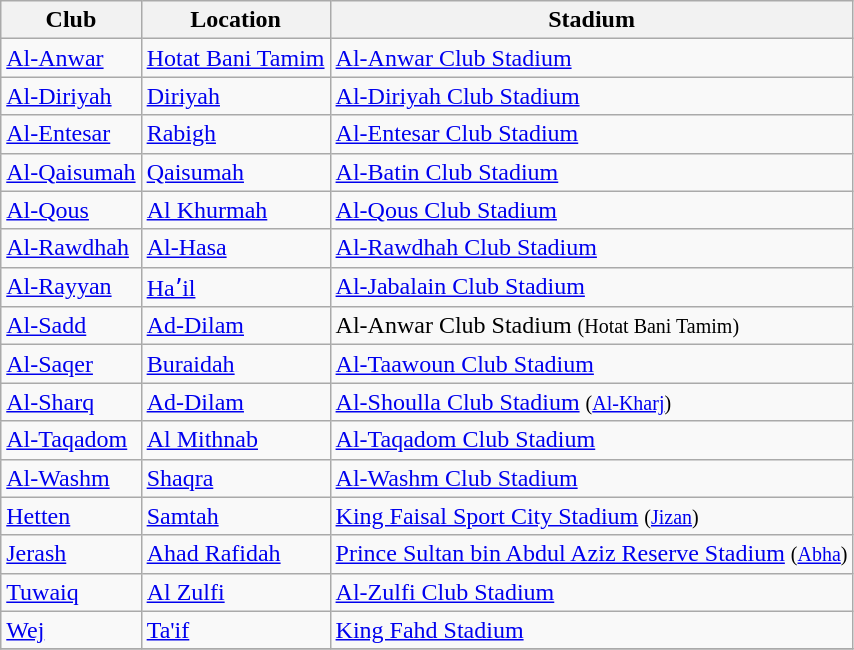<table class="wikitable sortable">
<tr>
<th>Club</th>
<th>Location</th>
<th>Stadium</th>
</tr>
<tr>
<td><a href='#'>Al-Anwar</a></td>
<td><a href='#'>Hotat Bani Tamim</a></td>
<td><a href='#'>Al-Anwar Club Stadium</a></td>
</tr>
<tr>
<td><a href='#'>Al-Diriyah</a></td>
<td><a href='#'>Diriyah</a></td>
<td><a href='#'>Al-Diriyah Club Stadium</a></td>
</tr>
<tr>
<td><a href='#'>Al-Entesar</a></td>
<td><a href='#'>Rabigh</a></td>
<td><a href='#'>Al-Entesar Club Stadium</a></td>
</tr>
<tr>
<td><a href='#'>Al-Qaisumah</a></td>
<td><a href='#'>Qaisumah</a></td>
<td><a href='#'>Al-Batin Club Stadium</a> </td>
</tr>
<tr>
<td><a href='#'>Al-Qous</a></td>
<td><a href='#'>Al Khurmah</a></td>
<td><a href='#'>Al-Qous Club Stadium</a></td>
</tr>
<tr>
<td><a href='#'>Al-Rawdhah</a></td>
<td><a href='#'>Al-Hasa</a> </td>
<td><a href='#'>Al-Rawdhah Club Stadium</a></td>
</tr>
<tr>
<td><a href='#'>Al-Rayyan</a></td>
<td><a href='#'>Haʼil</a></td>
<td><a href='#'>Al-Jabalain Club Stadium</a></td>
</tr>
<tr>
<td><a href='#'>Al-Sadd</a></td>
<td><a href='#'>Ad-Dilam</a> </td>
<td>Al-Anwar Club Stadium <small>(Hotat Bani Tamim)</small></td>
</tr>
<tr>
<td><a href='#'>Al-Saqer</a></td>
<td><a href='#'>Buraidah</a> </td>
<td><a href='#'>Al-Taawoun Club Stadium</a></td>
</tr>
<tr>
<td><a href='#'>Al-Sharq</a></td>
<td><a href='#'>Ad-Dilam</a></td>
<td><a href='#'>Al-Shoulla Club Stadium</a> <small>(<a href='#'>Al-Kharj</a>)</small></td>
</tr>
<tr>
<td><a href='#'>Al-Taqadom</a></td>
<td><a href='#'>Al Mithnab</a></td>
<td><a href='#'>Al-Taqadom Club Stadium</a></td>
</tr>
<tr>
<td><a href='#'>Al-Washm</a></td>
<td><a href='#'>Shaqra</a></td>
<td><a href='#'>Al-Washm Club Stadium</a></td>
</tr>
<tr>
<td><a href='#'>Hetten</a></td>
<td><a href='#'>Samtah</a></td>
<td><a href='#'>King Faisal Sport City Stadium</a> <small>(<a href='#'>Jizan</a>)</small></td>
</tr>
<tr>
<td><a href='#'>Jerash</a></td>
<td><a href='#'>Ahad Rafidah</a></td>
<td><a href='#'>Prince Sultan bin Abdul Aziz Reserve Stadium</a> <small>(<a href='#'>Abha</a>)</small></td>
</tr>
<tr>
<td><a href='#'>Tuwaiq</a></td>
<td><a href='#'>Al Zulfi</a></td>
<td><a href='#'>Al-Zulfi Club Stadium</a></td>
</tr>
<tr>
<td><a href='#'>Wej</a></td>
<td><a href='#'>Ta'if</a></td>
<td><a href='#'>King Fahd Stadium</a></td>
</tr>
<tr>
</tr>
</table>
